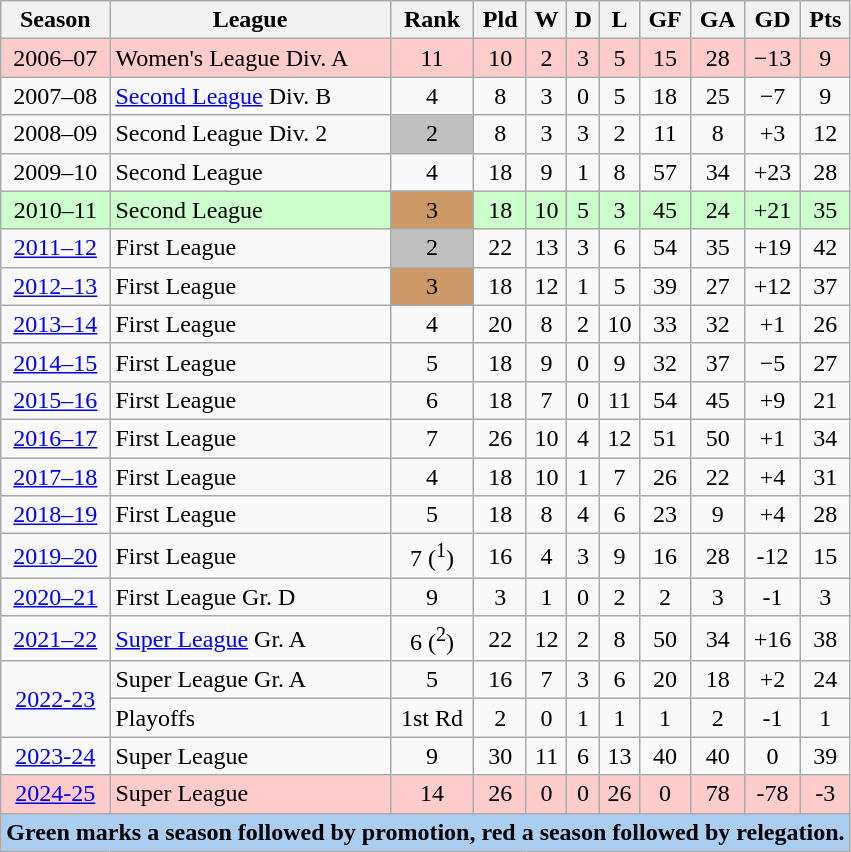<table class="wikitable">
<tr>
<th>Season</th>
<th>League</th>
<th>Rank</th>
<th>Pld</th>
<th>W</th>
<th>D</th>
<th>L</th>
<th>GF</th>
<th>GA</th>
<th>GD</th>
<th>Pts</th>
</tr>
<tr align=center bgcolor=#ffcccc>
<td>2006–07</td>
<td align=left>Women's League Div. A</td>
<td>11</td>
<td>10</td>
<td>2</td>
<td>3</td>
<td>5</td>
<td>15</td>
<td>28</td>
<td>−13</td>
<td>9</td>
</tr>
<tr align=center>
<td>2007–08</td>
<td align=left><a href='#'>Second League</a> Div. B</td>
<td>4</td>
<td>8</td>
<td>3</td>
<td>0</td>
<td>5</td>
<td>18</td>
<td>25</td>
<td>−7</td>
<td>9</td>
</tr>
<tr align=center>
<td>2008–09</td>
<td align=left>Second League Div. 2</td>
<td bgcolor=silver>2</td>
<td>8</td>
<td>3</td>
<td>3</td>
<td>2</td>
<td>11</td>
<td>8</td>
<td>+3</td>
<td>12</td>
</tr>
<tr align=center>
<td>2009–10</td>
<td align=left>Second League</td>
<td>4</td>
<td>18</td>
<td>9</td>
<td>1</td>
<td>8</td>
<td>57</td>
<td>34</td>
<td>+23</td>
<td>28</td>
</tr>
<tr align=center bgcolor=#ccffcc>
<td>2010–11</td>
<td align=left>Second League</td>
<td bgcolor=cc9966>3</td>
<td>18</td>
<td>10</td>
<td>5</td>
<td>3</td>
<td>45</td>
<td>24</td>
<td>+21</td>
<td>35</td>
</tr>
<tr align=center>
<td><a href='#'>2011–12</a></td>
<td align=left>First League</td>
<td bgcolor=silver>2</td>
<td>22</td>
<td>13</td>
<td>3</td>
<td>6</td>
<td>54</td>
<td>35</td>
<td>+19</td>
<td>42</td>
</tr>
<tr align=center>
<td><a href='#'>2012–13</a></td>
<td align=left>First League</td>
<td bgcolor=cc9966>3</td>
<td>18</td>
<td>12</td>
<td>1</td>
<td>5</td>
<td>39</td>
<td>27</td>
<td>+12</td>
<td>37</td>
</tr>
<tr align=center>
<td><a href='#'>2013–14</a></td>
<td align=left>First League</td>
<td>4</td>
<td>20</td>
<td>8</td>
<td>2</td>
<td>10</td>
<td>33</td>
<td>32</td>
<td>+1</td>
<td>26</td>
</tr>
<tr align=center>
<td><a href='#'>2014–15</a></td>
<td align=left>First League</td>
<td>5</td>
<td>18</td>
<td>9</td>
<td>0</td>
<td>9</td>
<td>32</td>
<td>37</td>
<td>−5</td>
<td>27</td>
</tr>
<tr align=center>
<td><a href='#'>2015–16</a></td>
<td align=left>First League</td>
<td>6</td>
<td>18</td>
<td>7</td>
<td>0</td>
<td>11</td>
<td>54</td>
<td>45</td>
<td>+9</td>
<td>21</td>
</tr>
<tr align=center>
<td><a href='#'>2016–17</a></td>
<td align=left>First League</td>
<td>7</td>
<td>26</td>
<td>10</td>
<td>4</td>
<td>12</td>
<td>51</td>
<td>50</td>
<td>+1</td>
<td>34</td>
</tr>
<tr align=center>
<td><a href='#'>2017–18</a></td>
<td align=left>First League</td>
<td>4</td>
<td>18</td>
<td>10</td>
<td>1</td>
<td>7</td>
<td>26</td>
<td>22</td>
<td>+4</td>
<td>31</td>
</tr>
<tr align=center>
<td><a href='#'>2018–19</a></td>
<td align=left>First League</td>
<td>5</td>
<td>18</td>
<td>8</td>
<td>4</td>
<td>6</td>
<td>23</td>
<td>9</td>
<td>+4</td>
<td>28</td>
</tr>
<tr align=center>
<td><a href='#'>2019–20</a></td>
<td align=left>First League</td>
<td>7 (<sup>1</sup>)</td>
<td>16</td>
<td>4</td>
<td>3</td>
<td>9</td>
<td>16</td>
<td>28</td>
<td>-12</td>
<td>15</td>
</tr>
<tr align=center>
<td><a href='#'>2020–21</a></td>
<td align=left>First League Gr. D</td>
<td>9</td>
<td>3</td>
<td>1</td>
<td>0</td>
<td>2</td>
<td>2</td>
<td>3</td>
<td>-1</td>
<td>3</td>
</tr>
<tr align=center>
<td><a href='#'>2021–22</a></td>
<td align=left><a href='#'>Super League</a> Gr. A</td>
<td>6 (<sup>2</sup>)</td>
<td>22</td>
<td>12</td>
<td>2</td>
<td>8</td>
<td>50</td>
<td>34</td>
<td>+16</td>
<td>38</td>
</tr>
<tr align=center>
<td rowspan=2><a href='#'>2022-23</a></td>
<td align=left>Super League  Gr. A</td>
<td>5</td>
<td>16</td>
<td>7</td>
<td>3</td>
<td>6</td>
<td>20</td>
<td>18</td>
<td>+2</td>
<td>24</td>
</tr>
<tr align=center>
<td align=left>Playoffs</td>
<td>1st Rd</td>
<td>2</td>
<td>0</td>
<td>1</td>
<td>1</td>
<td>1</td>
<td>2</td>
<td>-1</td>
<td>1</td>
</tr>
<tr align=center>
<td><a href='#'>2023-24</a></td>
<td align=left>Super League</td>
<td>9</td>
<td>30</td>
<td>11</td>
<td>6</td>
<td>13</td>
<td>40</td>
<td>40</td>
<td>0</td>
<td>39</td>
</tr>
<tr align=center bgcolor=#ffcccc>
<td><a href='#'>2024-25</a></td>
<td align=left>Super League</td>
<td>14</td>
<td>26</td>
<td>0</td>
<td>0</td>
<td>26</td>
<td>0</td>
<td>78</td>
<td>-78</td>
<td>-3</td>
</tr>
<tr bgcolor=#abcdef>
<td colspan=11 align=center><strong>Green marks a season followed by promotion, red a season followed by relegation.</strong></td>
</tr>
</table>
